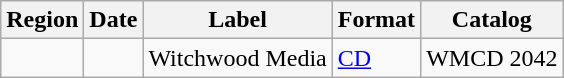<table class="wikitable">
<tr>
<th>Region</th>
<th>Date</th>
<th>Label</th>
<th>Format</th>
<th>Catalog</th>
</tr>
<tr>
<td></td>
<td></td>
<td>Witchwood Media</td>
<td><a href='#'>CD</a></td>
<td>WMCD 2042</td>
</tr>
</table>
